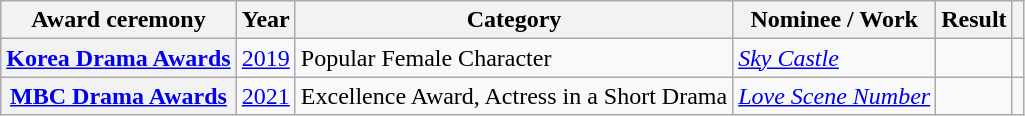<table class="wikitable plainrowheaders sortable">
<tr>
<th scope="col">Award ceremony</th>
<th scope="col">Year</th>
<th scope="col">Category</th>
<th scope="col">Nominee / Work</th>
<th scope="col">Result</th>
<th scope="col" class="unsortable"></th>
</tr>
<tr>
<th scope="row"><a href='#'>Korea Drama Awards</a></th>
<td style="text-align:center"><a href='#'>2019</a></td>
<td>Popular Female Character</td>
<td><em><a href='#'>Sky Castle</a></em></td>
<td></td>
<td style="text-align:center"></td>
</tr>
<tr>
<th scope="row"><a href='#'>MBC Drama Awards</a></th>
<td style="text-align:center"><a href='#'>2021</a></td>
<td>Excellence Award, Actress in a Short Drama</td>
<td><em><a href='#'>Love Scene Number</a></em></td>
<td></td>
<td style="text-align:center"></td>
</tr>
</table>
